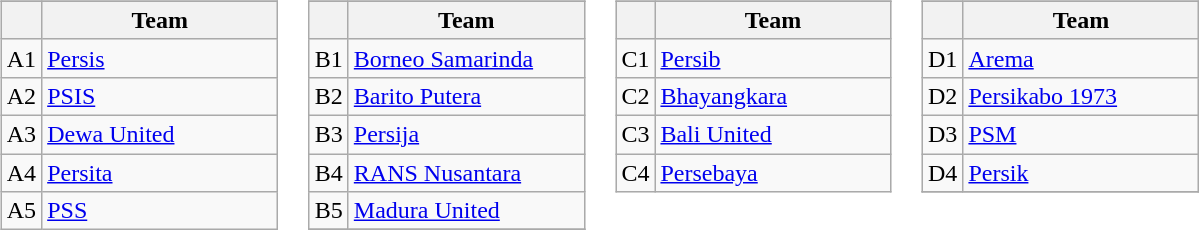<table>
<tr valign=top>
<td><br><table class="wikitable">
<tr>
</tr>
<tr>
<th></th>
<th width=150>Team</th>
</tr>
<tr>
<td align=center>A1</td>
<td><a href='#'>Persis</a> </td>
</tr>
<tr>
<td align=center>A2</td>
<td><a href='#'>PSIS</a></td>
</tr>
<tr>
<td align=center>A3</td>
<td><a href='#'>Dewa United</a></td>
</tr>
<tr>
<td align=center>A4</td>
<td><a href='#'>Persita</a></td>
</tr>
<tr>
<td align=center>A5</td>
<td><a href='#'>PSS</a></td>
</tr>
</table>
</td>
<td><br><table class="wikitable">
<tr>
</tr>
<tr>
<th></th>
<th width=150>Team</th>
</tr>
<tr>
<td align=center>B1</td>
<td><a href='#'>Borneo Samarinda</a> </td>
</tr>
<tr>
<td align=center>B2</td>
<td><a href='#'>Barito Putera</a></td>
</tr>
<tr>
<td align=center>B3</td>
<td><a href='#'>Persija</a></td>
</tr>
<tr>
<td align=center>B4</td>
<td><a href='#'>RANS Nusantara</a></td>
</tr>
<tr>
<td align=center>B5</td>
<td><a href='#'>Madura United</a></td>
</tr>
<tr>
</tr>
</table>
</td>
<td><br><table class="wikitable">
<tr>
</tr>
<tr>
<th></th>
<th width=150>Team</th>
</tr>
<tr>
<td align=center>C1</td>
<td><a href='#'>Persib</a> </td>
</tr>
<tr>
<td align=center>C2</td>
<td><a href='#'>Bhayangkara</a></td>
</tr>
<tr>
<td align=center>C3</td>
<td><a href='#'>Bali United</a></td>
</tr>
<tr>
<td align=center>C4</td>
<td><a href='#'>Persebaya</a></td>
</tr>
</table>
</td>
<td><br><table class="wikitable">
<tr>
</tr>
<tr>
<th></th>
<th width=150>Team</th>
</tr>
<tr>
<td align=center>D1</td>
<td><a href='#'>Arema</a> </td>
</tr>
<tr>
<td align=center>D2</td>
<td><a href='#'>Persikabo 1973</a></td>
</tr>
<tr>
<td align=center>D3</td>
<td><a href='#'>PSM</a></td>
</tr>
<tr>
<td align=center>D4</td>
<td><a href='#'>Persik</a></td>
</tr>
<tr>
</tr>
</table>
</td>
</tr>
</table>
